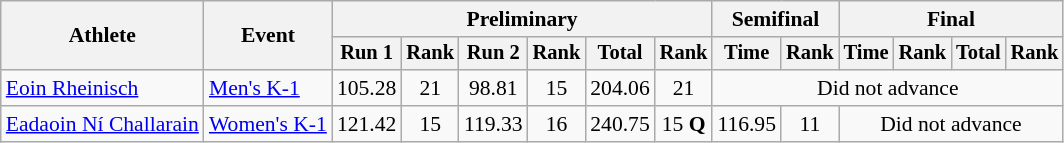<table class="wikitable" style="font-size:90%">
<tr>
<th rowspan="2">Athlete</th>
<th rowspan="2">Event</th>
<th colspan="6">Preliminary</th>
<th colspan="2">Semifinal</th>
<th colspan="4">Final</th>
</tr>
<tr style="font-size:95%">
<th>Run 1</th>
<th>Rank</th>
<th>Run 2</th>
<th>Rank</th>
<th>Total</th>
<th>Rank</th>
<th>Time</th>
<th>Rank</th>
<th>Time</th>
<th>Rank</th>
<th>Total</th>
<th>Rank</th>
</tr>
<tr align=center>
<td align=left><a href='#'>Eoin Rheinisch</a></td>
<td align=left><a href='#'>Men's K-1</a></td>
<td>105.28</td>
<td>21</td>
<td>98.81</td>
<td>15</td>
<td>204.06</td>
<td>21</td>
<td colspan=6>Did not advance</td>
</tr>
<tr align=center>
<td align=left><a href='#'>Eadaoin Ní Challarain</a></td>
<td align=left><a href='#'>Women's K-1</a></td>
<td>121.42</td>
<td>15</td>
<td>119.33</td>
<td>16</td>
<td>240.75</td>
<td>15 <strong>Q</strong></td>
<td>116.95</td>
<td>11</td>
<td colspan=4>Did not advance</td>
</tr>
</table>
